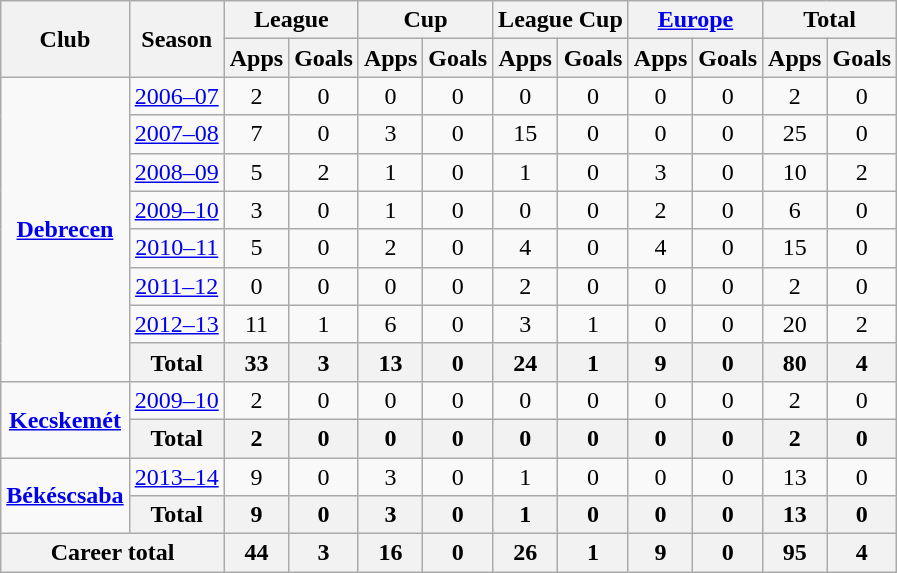<table class="wikitable" style="text-align: center;">
<tr>
<th rowspan="2">Club</th>
<th rowspan="2">Season</th>
<th colspan="2">League</th>
<th colspan="2">Cup</th>
<th colspan="2">League Cup</th>
<th colspan="2"><a href='#'>Europe</a></th>
<th colspan="2">Total</th>
</tr>
<tr>
<th>Apps</th>
<th>Goals</th>
<th>Apps</th>
<th>Goals</th>
<th>Apps</th>
<th>Goals</th>
<th>Apps</th>
<th>Goals</th>
<th>Apps</th>
<th>Goals</th>
</tr>
<tr>
<td rowspan="8"><strong><a href='#'>Debrecen</a></strong></td>
<td><a href='#'>2006–07</a></td>
<td>2</td>
<td>0</td>
<td>0</td>
<td>0</td>
<td>0</td>
<td>0</td>
<td>0</td>
<td>0</td>
<td>2</td>
<td>0</td>
</tr>
<tr>
<td><a href='#'>2007–08</a></td>
<td>7</td>
<td>0</td>
<td>3</td>
<td>0</td>
<td>15</td>
<td>0</td>
<td>0</td>
<td>0</td>
<td>25</td>
<td>0</td>
</tr>
<tr>
<td><a href='#'>2008–09</a></td>
<td>5</td>
<td>2</td>
<td>1</td>
<td>0</td>
<td>1</td>
<td>0</td>
<td>3</td>
<td>0</td>
<td>10</td>
<td>2</td>
</tr>
<tr>
<td><a href='#'>2009–10</a></td>
<td>3</td>
<td>0</td>
<td>1</td>
<td>0</td>
<td>0</td>
<td>0</td>
<td>2</td>
<td>0</td>
<td>6</td>
<td>0</td>
</tr>
<tr>
<td><a href='#'>2010–11</a></td>
<td>5</td>
<td>0</td>
<td>2</td>
<td>0</td>
<td>4</td>
<td>0</td>
<td>4</td>
<td>0</td>
<td>15</td>
<td>0</td>
</tr>
<tr>
<td><a href='#'>2011–12</a></td>
<td>0</td>
<td>0</td>
<td>0</td>
<td>0</td>
<td>2</td>
<td>0</td>
<td>0</td>
<td>0</td>
<td>2</td>
<td>0</td>
</tr>
<tr>
<td><a href='#'>2012–13</a></td>
<td>11</td>
<td>1</td>
<td>6</td>
<td>0</td>
<td>3</td>
<td>1</td>
<td>0</td>
<td>0</td>
<td>20</td>
<td>2</td>
</tr>
<tr>
<th>Total</th>
<th>33</th>
<th>3</th>
<th>13</th>
<th>0</th>
<th>24</th>
<th>1</th>
<th>9</th>
<th>0</th>
<th>80</th>
<th>4</th>
</tr>
<tr>
<td rowspan="2"><strong><a href='#'>Kecskemét</a></strong></td>
<td><a href='#'>2009–10</a></td>
<td>2</td>
<td>0</td>
<td>0</td>
<td>0</td>
<td>0</td>
<td>0</td>
<td>0</td>
<td>0</td>
<td>2</td>
<td>0</td>
</tr>
<tr>
<th>Total</th>
<th>2</th>
<th>0</th>
<th>0</th>
<th>0</th>
<th>0</th>
<th>0</th>
<th>0</th>
<th>0</th>
<th>2</th>
<th>0</th>
</tr>
<tr>
<td rowspan="2"><strong><a href='#'>Békéscsaba</a></strong></td>
<td><a href='#'>2013–14</a></td>
<td>9</td>
<td>0</td>
<td>3</td>
<td>0</td>
<td>1</td>
<td>0</td>
<td>0</td>
<td>0</td>
<td>13</td>
<td>0</td>
</tr>
<tr>
<th>Total</th>
<th>9</th>
<th>0</th>
<th>3</th>
<th>0</th>
<th>1</th>
<th>0</th>
<th>0</th>
<th>0</th>
<th>13</th>
<th>0</th>
</tr>
<tr>
<th colspan="2">Career total</th>
<th>44</th>
<th>3</th>
<th>16</th>
<th>0</th>
<th>26</th>
<th>1</th>
<th>9</th>
<th>0</th>
<th>95</th>
<th>4</th>
</tr>
</table>
